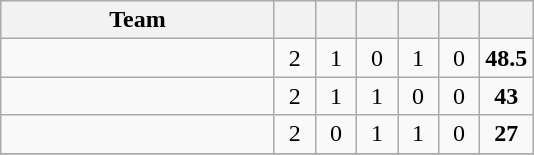<table class="wikitable" style="text-align:center;">
<tr>
<th style="width:175px;">Team</th>
<th width="20"></th>
<th width="20"></th>
<th width="20"></th>
<th width="20"></th>
<th width="20"></th>
<th width="20"></th>
</tr>
<tr>
<td style="text-align:left;"></td>
<td>2</td>
<td>1</td>
<td>0</td>
<td>1</td>
<td>0</td>
<td><strong>48.5</strong></td>
</tr>
<tr>
<td style="text-align:left;"></td>
<td>2</td>
<td>1</td>
<td>1</td>
<td>0</td>
<td>0</td>
<td><strong>43</strong></td>
</tr>
<tr>
<td style="text-align:left;"></td>
<td>2</td>
<td>0</td>
<td>1</td>
<td>1</td>
<td>0</td>
<td><strong>27</strong></td>
</tr>
<tr>
</tr>
</table>
